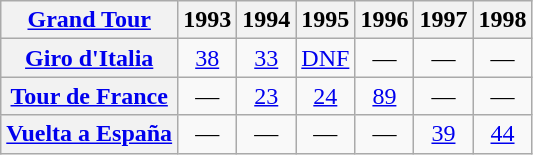<table class="wikitable plainrowheaders">
<tr>
<th scope="col"><a href='#'>Grand Tour</a></th>
<th scope="col">1993</th>
<th scope="col">1994</th>
<th scope="col">1995</th>
<th scope="col">1996</th>
<th scope="col">1997</th>
<th scope="col">1998</th>
</tr>
<tr style="text-align:center;">
<th scope="row"> <a href='#'>Giro d'Italia</a></th>
<td><a href='#'>38</a></td>
<td><a href='#'>33</a></td>
<td><a href='#'>DNF</a></td>
<td>—</td>
<td>—</td>
<td>—</td>
</tr>
<tr style="text-align:center;">
<th scope="row"> <a href='#'>Tour de France</a></th>
<td>—</td>
<td><a href='#'>23</a></td>
<td><a href='#'>24</a></td>
<td><a href='#'>89</a></td>
<td>—</td>
<td>—</td>
</tr>
<tr style="text-align:center;">
<th scope="row"> <a href='#'>Vuelta a España</a></th>
<td>—</td>
<td>—</td>
<td>—</td>
<td>—</td>
<td><a href='#'>39</a></td>
<td><a href='#'>44</a></td>
</tr>
</table>
